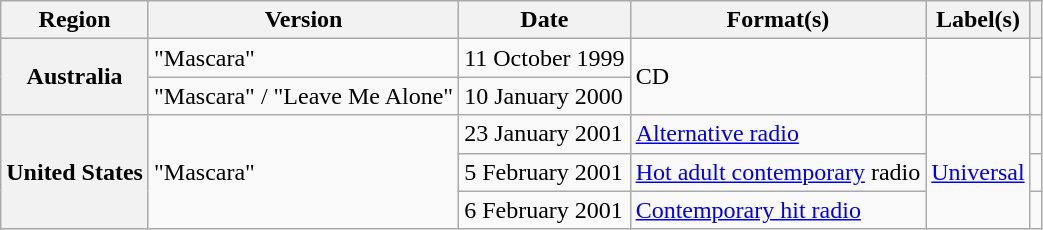<table class="wikitable plainrowheaders">
<tr>
<th scope="col">Region</th>
<th scope="col">Version</th>
<th scope="col">Date</th>
<th scope="col">Format(s)</th>
<th scope="col">Label(s)</th>
<th scope="col"></th>
</tr>
<tr>
<th scope="row" rowspan="2">Australia</th>
<td>"Mascara"</td>
<td>11 October 1999</td>
<td rowspan="2">CD</td>
<td rowspan="2"></td>
<td align="center"></td>
</tr>
<tr>
<td>"Mascara" / "Leave Me Alone"</td>
<td>10 January 2000</td>
<td align="center"></td>
</tr>
<tr>
<th scope="row" rowspan="3">United States</th>
<td rowspan="3">"Mascara"</td>
<td>23 January 2001</td>
<td><a href='#'>Alternative radio</a></td>
<td rowspan="3"><a href='#'>Universal</a></td>
<td align="center"></td>
</tr>
<tr>
<td>5 February 2001</td>
<td><a href='#'>Hot adult contemporary</a> radio</td>
<td align="center"></td>
</tr>
<tr>
<td>6 February 2001</td>
<td><a href='#'>Contemporary hit radio</a></td>
<td align="center"></td>
</tr>
</table>
